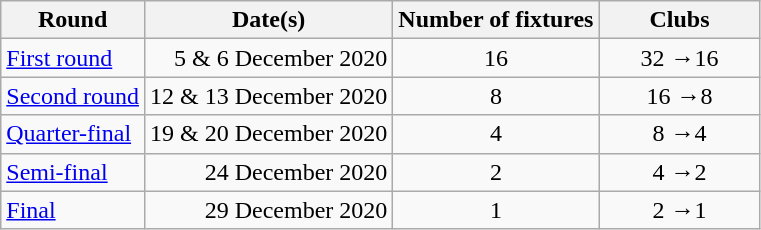<table class="wikitable" style="text-align:center">
<tr>
<th>Round</th>
<th>Date(s)</th>
<th>Number of fixtures</th>
<th width=100>Clubs</th>
</tr>
<tr>
<td align=left><a href='#'>First round</a></td>
<td align=right>5 & 6 December 2020</td>
<td>16</td>
<td>32 →16</td>
</tr>
<tr>
<td align=left><a href='#'>Second round</a></td>
<td align=right>12 & 13 December 2020</td>
<td>8</td>
<td>16 →8</td>
</tr>
<tr>
<td align=left><a href='#'>Quarter-final</a></td>
<td align=right>19 & 20 December 2020</td>
<td>4</td>
<td>8 →4</td>
</tr>
<tr>
<td align=left><a href='#'>Semi-final</a></td>
<td align=right>24 December 2020</td>
<td>2</td>
<td>4 →2</td>
</tr>
<tr>
<td align=left><a href='#'>Final</a></td>
<td align=right>29 December 2020</td>
<td>1</td>
<td>2 →1</td>
</tr>
</table>
